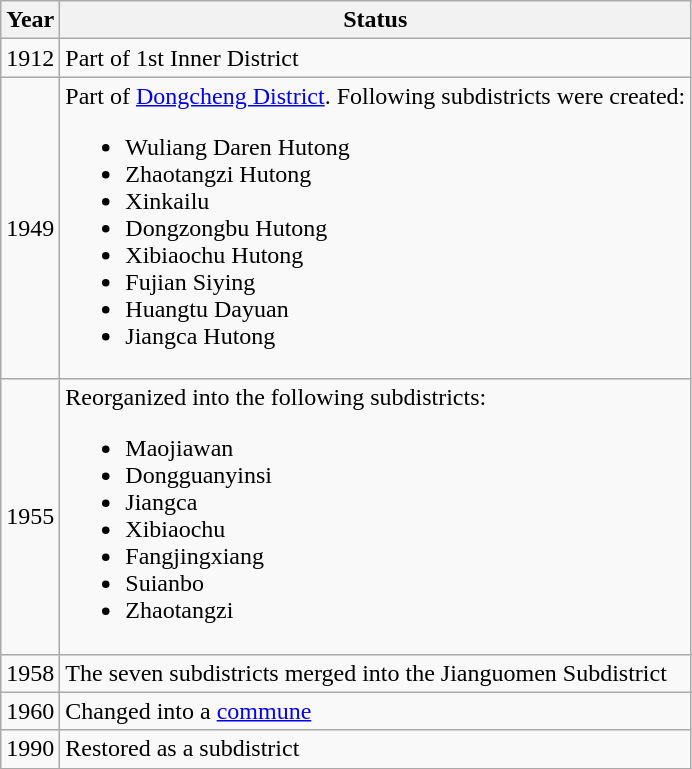<table class="wikitable">
<tr>
<th>Year</th>
<th>Status</th>
</tr>
<tr>
<td>1912</td>
<td>Part of 1st Inner District</td>
</tr>
<tr>
<td>1949</td>
<td>Part of <a href='#'>Dongcheng District</a>. Following subdistricts were created:<br><ul><li>Wuliang Daren Hutong</li><li>Zhaotangzi Hutong</li><li>Xinkailu</li><li>Dongzongbu Hutong</li><li>Xibiaochu Hutong</li><li>Fujian Siying</li><li>Huangtu Dayuan</li><li>Jiangca Hutong</li></ul></td>
</tr>
<tr>
<td>1955</td>
<td>Reorganized into the following subdistricts:<br><ul><li>Maojiawan</li><li>Dongguanyinsi</li><li>Jiangca</li><li>Xibiaochu</li><li>Fangjingxiang</li><li>Suianbo</li><li>Zhaotangzi</li></ul></td>
</tr>
<tr>
<td>1958</td>
<td>The seven subdistricts merged into the Jianguomen Subdistrict</td>
</tr>
<tr>
<td>1960</td>
<td>Changed into a <a href='#'>commune</a></td>
</tr>
<tr>
<td>1990</td>
<td>Restored as a subdistrict</td>
</tr>
</table>
